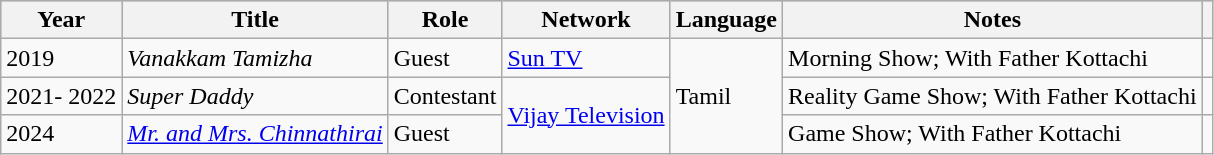<table class="wikitable sortable">
<tr style="background:#ccc; text-align:center;">
<th scope="col">Year</th>
<th scope="col">Title</th>
<th scope="col" class="unsortable">Role</th>
<th scope="col">Network</th>
<th scope="col">Language</th>
<th scope="col" class="unsortable">Notes</th>
<th scope="col" class="unsortable"></th>
</tr>
<tr>
<td>2019</td>
<td><em>Vanakkam Tamizha</em></td>
<td>Guest</td>
<td><a href='#'>Sun TV</a></td>
<td rowspan="3">Tamil</td>
<td>Morning Show; With Father Kottachi</td>
<td></td>
</tr>
<tr>
<td>2021- 2022</td>
<td><em>Super Daddy</em></td>
<td>Contestant</td>
<td rowspan="2"><a href='#'>Vijay Television</a></td>
<td>Reality Game Show; With Father Kottachi</td>
<td></td>
</tr>
<tr>
<td>2024</td>
<td><em><a href='#'>Mr. and Mrs. Chinnathirai</a></em></td>
<td>Guest</td>
<td>Game Show; With Father Kottachi</td>
<td></td>
</tr>
</table>
